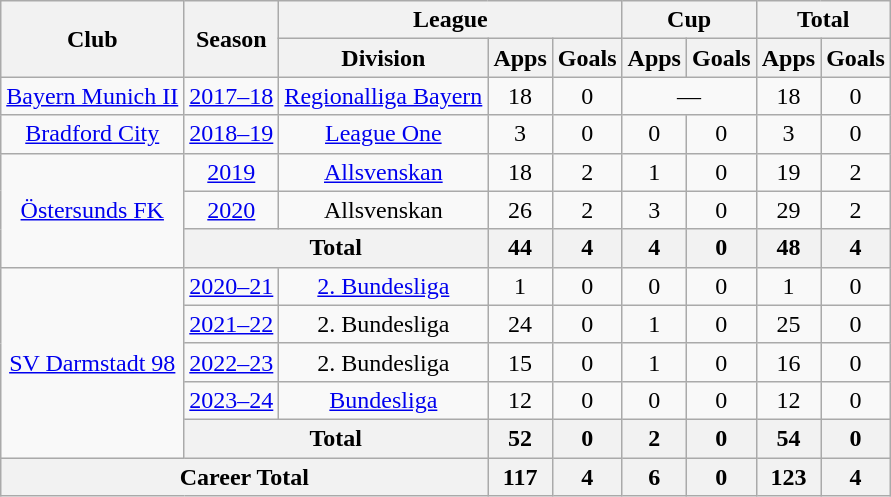<table class="wikitable" Style="text-align: center">
<tr>
<th rowspan="2">Club</th>
<th rowspan="2">Season</th>
<th colspan="3">League</th>
<th colspan="2">Cup</th>
<th colspan="2">Total</th>
</tr>
<tr>
<th>Division</th>
<th>Apps</th>
<th>Goals</th>
<th>Apps</th>
<th>Goals</th>
<th>Apps</th>
<th>Goals</th>
</tr>
<tr>
<td><a href='#'>Bayern Munich II</a></td>
<td><a href='#'>2017–18</a></td>
<td><a href='#'>Regionalliga Bayern</a></td>
<td>18</td>
<td>0</td>
<td colspan="2">—</td>
<td>18</td>
<td>0</td>
</tr>
<tr>
<td><a href='#'>Bradford City</a></td>
<td><a href='#'>2018–19</a></td>
<td><a href='#'>League One</a></td>
<td>3</td>
<td>0</td>
<td>0</td>
<td>0</td>
<td>3</td>
<td>0</td>
</tr>
<tr>
<td rowspan="3"><a href='#'>Östersunds FK</a></td>
<td><a href='#'>2019</a></td>
<td><a href='#'>Allsvenskan</a></td>
<td>18</td>
<td>2</td>
<td>1</td>
<td>0</td>
<td>19</td>
<td>2</td>
</tr>
<tr>
<td><a href='#'>2020</a></td>
<td>Allsvenskan</td>
<td>26</td>
<td>2</td>
<td>3</td>
<td>0</td>
<td>29</td>
<td>2</td>
</tr>
<tr>
<th colspan="2">Total</th>
<th>44</th>
<th>4</th>
<th>4</th>
<th>0</th>
<th>48</th>
<th>4</th>
</tr>
<tr>
<td rowspan="5"><a href='#'>SV Darmstadt 98</a></td>
<td><a href='#'>2020–21</a></td>
<td><a href='#'>2. Bundesliga</a></td>
<td>1</td>
<td>0</td>
<td>0</td>
<td>0</td>
<td>1</td>
<td>0</td>
</tr>
<tr>
<td><a href='#'>2021–22</a></td>
<td>2. Bundesliga</td>
<td>24</td>
<td>0</td>
<td>1</td>
<td>0</td>
<td>25</td>
<td>0</td>
</tr>
<tr>
<td><a href='#'>2022–23</a></td>
<td>2. Bundesliga</td>
<td>15</td>
<td>0</td>
<td>1</td>
<td>0</td>
<td>16</td>
<td>0</td>
</tr>
<tr>
<td><a href='#'>2023–24</a></td>
<td><a href='#'>Bundesliga</a></td>
<td>12</td>
<td>0</td>
<td>0</td>
<td>0</td>
<td>12</td>
<td>0</td>
</tr>
<tr>
<th colspan="2">Total</th>
<th>52</th>
<th>0</th>
<th>2</th>
<th>0</th>
<th>54</th>
<th>0</th>
</tr>
<tr>
<th colspan="3">Career Total</th>
<th>117</th>
<th>4</th>
<th>6</th>
<th>0</th>
<th>123</th>
<th>4</th>
</tr>
</table>
